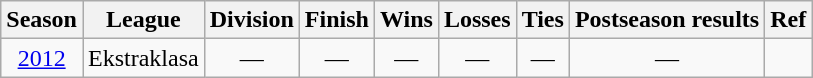<table class="wikitable sortable" style="text-align:center;">
<tr>
<th>Season</th>
<th class="unsortable">League</th>
<th>Division</th>
<th>Finish</th>
<th>Wins</th>
<th>Losses</th>
<th>Ties</th>
<th class="unsortable">Postseason results</th>
<th class="unsortable">Ref</th>
</tr>
<tr>
<td><a href='#'>2012</a></td>
<td>Ekstraklasa</td>
<td>—</td>
<td>—</td>
<td>—</td>
<td>—</td>
<td>—</td>
<td>—</td>
<td></td>
</tr>
</table>
